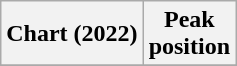<table class="wikitable sortable plainrowheaders" style="text-align:center">
<tr>
<th scope="col">Chart (2022)</th>
<th scope="col">Peak<br>position</th>
</tr>
<tr>
</tr>
</table>
